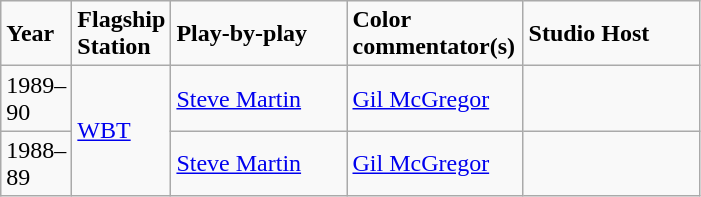<table class="wikitable">
<tr>
<td width="40"><strong>Year</strong></td>
<td width="40"><strong>Flagship Station</strong></td>
<td width="110"><strong>Play-by-play</strong></td>
<td width="110"><strong>Color commentator(s)</strong></td>
<td width="110"><strong>Studio Host</strong></td>
</tr>
<tr>
<td>1989–90</td>
<td rowspan=2><a href='#'>WBT</a></td>
<td><a href='#'>Steve Martin</a></td>
<td><a href='#'>Gil McGregor</a></td>
<td></td>
</tr>
<tr>
<td>1988–89</td>
<td><a href='#'>Steve Martin</a></td>
<td><a href='#'>Gil McGregor</a></td>
<td></td>
</tr>
</table>
